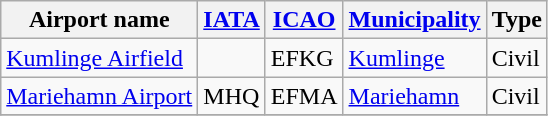<table class="wikitable sortable">
<tr>
<th>Airport name</th>
<th><a href='#'>IATA</a></th>
<th><a href='#'>ICAO</a></th>
<th><a href='#'>Municipality</a></th>
<th>Type</th>
</tr>
<tr>
<td><a href='#'>Kumlinge Airfield</a></td>
<td></td>
<td>EFKG</td>
<td><a href='#'>Kumlinge</a></td>
<td>Civil</td>
</tr>
<tr>
<td><a href='#'>Mariehamn Airport</a></td>
<td>MHQ</td>
<td>EFMA</td>
<td><a href='#'>Mariehamn</a></td>
<td>Civil</td>
</tr>
<tr>
</tr>
</table>
